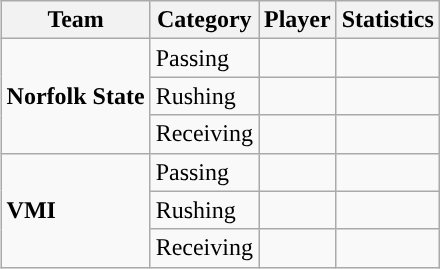<table class="wikitable" style="float: right;">
<tr>
<th>Team</th>
<th>Category</th>
<th>Player</th>
<th>Statistics</th>
</tr>
<tr>
<td rowspan=3><strong>Norfolk State</strong></td>
<td>Passing</td>
<td></td>
<td></td>
</tr>
<tr>
<td>Rushing</td>
<td></td>
<td></td>
</tr>
<tr>
<td>Receiving</td>
<td></td>
<td></td>
</tr>
<tr>
<td rowspan=3><strong>VMI</strong></td>
<td>Passing</td>
<td></td>
<td></td>
</tr>
<tr>
<td>Rushing</td>
<td></td>
<td></td>
</tr>
<tr>
<td>Receiving</td>
<td></td>
<td></td>
</tr>
</table>
